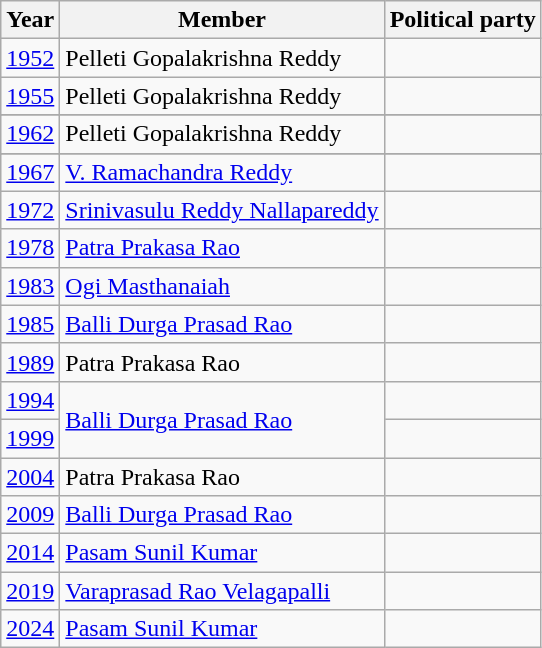<table class="wikitable sortable">
<tr>
<th>Year</th>
<th>Member</th>
<th colspan="2">Political party</th>
</tr>
<tr>
<td><a href='#'>1952</a></td>
<td>Pelleti Gopalakrishna Reddy</td>
<td></td>
</tr>
<tr>
<td><a href='#'>1955</a></td>
<td>Pelleti Gopalakrishna Reddy</td>
<td></td>
</tr>
<tr>
</tr>
<tr>
<td><a href='#'>1962</a></td>
<td>Pelleti Gopalakrishna Reddy</td>
<td></td>
</tr>
<tr>
</tr>
<tr>
<td><a href='#'>1967</a></td>
<td><a href='#'>V. Ramachandra Reddy</a></td>
<td></td>
</tr>
<tr>
<td><a href='#'>1972</a></td>
<td><a href='#'>Srinivasulu Reddy Nallapareddy</a></td>
</tr>
<tr>
<td><a href='#'>1978</a></td>
<td><a href='#'>Patra Prakasa Rao</a></td>
<td></td>
</tr>
<tr>
<td><a href='#'>1983</a></td>
<td><a href='#'>Ogi Masthanaiah</a></td>
<td></td>
</tr>
<tr>
<td><a href='#'>1985</a></td>
<td><a href='#'>Balli Durga Prasad Rao</a></td>
<td></td>
</tr>
<tr>
<td><a href='#'>1989</a></td>
<td>Patra Prakasa Rao</td>
<td></td>
</tr>
<tr>
<td><a href='#'>1994</a></td>
<td rowspan=2><a href='#'>Balli Durga Prasad Rao</a></td>
<td></td>
</tr>
<tr>
<td><a href='#'>1999</a></td>
</tr>
<tr>
<td><a href='#'>2004</a></td>
<td>Patra Prakasa Rao</td>
<td></td>
</tr>
<tr>
<td><a href='#'>2009</a></td>
<td><a href='#'>Balli Durga Prasad Rao</a></td>
<td></td>
</tr>
<tr>
<td><a href='#'>2014</a></td>
<td><a href='#'>Pasam Sunil Kumar</a></td>
<td></td>
</tr>
<tr>
<td><a href='#'>2019</a></td>
<td><a href='#'>Varaprasad Rao Velagapalli</a></td>
</tr>
<tr>
<td><a href='#'>2024</a></td>
<td><a href='#'>Pasam Sunil Kumar</a></td>
<td></td>
</tr>
</table>
